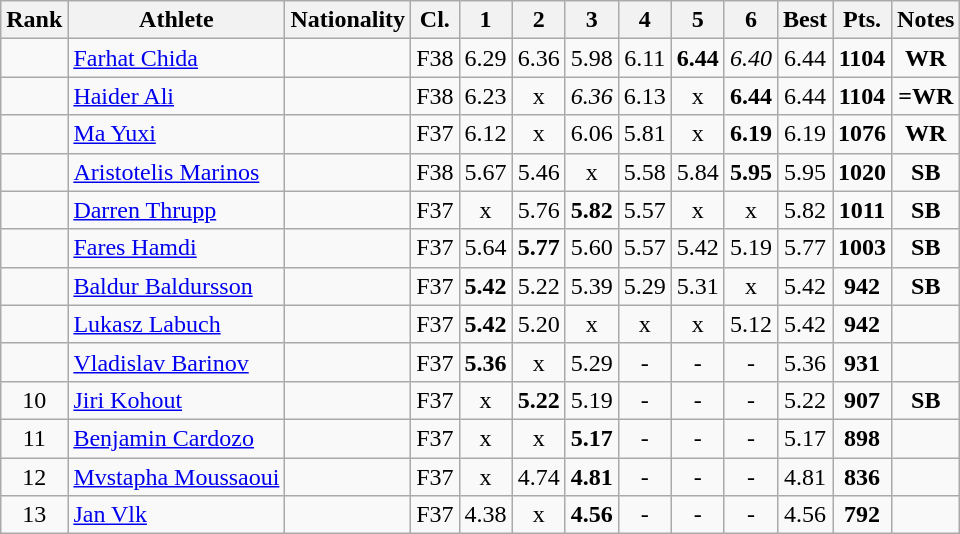<table class="wikitable sortable" style="text-align:center">
<tr>
<th>Rank</th>
<th>Athlete</th>
<th>Nationality</th>
<th>Cl.</th>
<th class="unsortable">1</th>
<th class="unsortable">2</th>
<th class="unsortable">3</th>
<th class="unsortable">4</th>
<th class="unsortable">5</th>
<th class="unsortable">6</th>
<th>Best</th>
<th>Pts.</th>
<th>Notes</th>
</tr>
<tr>
<td></td>
<td style="text-align:left;"><a href='#'>Farhat Chida</a></td>
<td style="text-align:left;"></td>
<td>F38</td>
<td>6.29</td>
<td>6.36</td>
<td>5.98</td>
<td>6.11</td>
<td><strong>6.44</strong></td>
<td><em>6.40</em></td>
<td>6.44</td>
<td><strong>1104</strong></td>
<td><strong>WR</strong></td>
</tr>
<tr>
<td></td>
<td style="text-align:left;"><a href='#'>Haider Ali</a></td>
<td style="text-align:left;"></td>
<td>F38</td>
<td>6.23</td>
<td>x</td>
<td><em>6.36</em></td>
<td>6.13</td>
<td>x</td>
<td><strong>6.44</strong></td>
<td>6.44</td>
<td><strong>1104</strong></td>
<td><strong>=WR</strong></td>
</tr>
<tr>
<td></td>
<td style="text-align:left;"><a href='#'>Ma Yuxi</a></td>
<td style="text-align:left;"></td>
<td>F37</td>
<td>6.12</td>
<td>x</td>
<td>6.06</td>
<td>5.81</td>
<td>x</td>
<td><strong>6.19</strong></td>
<td>6.19</td>
<td><strong>1076</strong></td>
<td><strong>WR</strong></td>
</tr>
<tr>
<td></td>
<td style="text-align:left;"><a href='#'>Aristotelis Marinos</a></td>
<td style="text-align:left;"></td>
<td>F38</td>
<td>5.67</td>
<td>5.46</td>
<td>x</td>
<td>5.58</td>
<td>5.84</td>
<td><strong>5.95</strong></td>
<td>5.95</td>
<td><strong>1020</strong></td>
<td><strong>SB</strong></td>
</tr>
<tr>
<td></td>
<td style="text-align:left;"><a href='#'>Darren Thrupp</a></td>
<td style="text-align:left;"></td>
<td>F37</td>
<td>x</td>
<td>5.76</td>
<td><strong>5.82</strong></td>
<td>5.57</td>
<td>x</td>
<td>x</td>
<td>5.82</td>
<td><strong>1011</strong></td>
<td><strong>SB</strong></td>
</tr>
<tr>
<td></td>
<td style="text-align:left;"><a href='#'>Fares Hamdi</a></td>
<td style="text-align:left;"></td>
<td>F37</td>
<td>5.64</td>
<td><strong>5.77</strong></td>
<td>5.60</td>
<td>5.57</td>
<td>5.42</td>
<td>5.19</td>
<td>5.77</td>
<td><strong>1003</strong></td>
<td><strong>SB</strong></td>
</tr>
<tr>
<td></td>
<td style="text-align:left;"><a href='#'>Baldur Baldursson</a></td>
<td style="text-align:left;"></td>
<td>F37</td>
<td><strong>5.42</strong></td>
<td>5.22</td>
<td>5.39</td>
<td>5.29</td>
<td>5.31</td>
<td>x</td>
<td>5.42</td>
<td><strong>942</strong></td>
<td><strong>SB</strong></td>
</tr>
<tr>
<td></td>
<td style="text-align:left;"><a href='#'>Lukasz Labuch</a></td>
<td style="text-align:left;"></td>
<td>F37</td>
<td><strong>5.42</strong></td>
<td>5.20</td>
<td>x</td>
<td>x</td>
<td>x</td>
<td>5.12</td>
<td>5.42</td>
<td><strong>942</strong></td>
<td></td>
</tr>
<tr>
<td></td>
<td style="text-align:left;"><a href='#'>Vladislav Barinov</a></td>
<td style="text-align:left;"></td>
<td>F37</td>
<td><strong>5.36</strong></td>
<td>x</td>
<td>5.29</td>
<td>-</td>
<td>-</td>
<td>-</td>
<td>5.36</td>
<td><strong>931</strong></td>
<td></td>
</tr>
<tr>
<td>10</td>
<td style="text-align:left;"><a href='#'>Jiri Kohout</a></td>
<td style="text-align:left;"></td>
<td>F37</td>
<td>x</td>
<td><strong>5.22</strong></td>
<td>5.19</td>
<td>-</td>
<td>-</td>
<td>-</td>
<td>5.22</td>
<td><strong>907</strong></td>
<td><strong>SB</strong></td>
</tr>
<tr>
<td>11</td>
<td style="text-align:left;"><a href='#'>Benjamin Cardozo</a></td>
<td style="text-align:left;"></td>
<td>F37</td>
<td>x</td>
<td>x</td>
<td><strong>5.17</strong></td>
<td>-</td>
<td>-</td>
<td>-</td>
<td>5.17</td>
<td><strong>898</strong></td>
<td></td>
</tr>
<tr>
<td>12</td>
<td style="text-align:left;"><a href='#'>Mvstapha Moussaoui</a></td>
<td style="text-align:left;"></td>
<td>F37</td>
<td>x</td>
<td>4.74</td>
<td><strong>4.81</strong></td>
<td>-</td>
<td>-</td>
<td>-</td>
<td>4.81</td>
<td><strong>836</strong></td>
<td></td>
</tr>
<tr>
<td>13</td>
<td style="text-align:left;"><a href='#'>Jan Vlk</a></td>
<td style="text-align:left;"></td>
<td>F37</td>
<td>4.38</td>
<td>x</td>
<td><strong>4.56</strong></td>
<td>-</td>
<td>-</td>
<td>-</td>
<td>4.56</td>
<td><strong>792</strong></td>
<td></td>
</tr>
</table>
